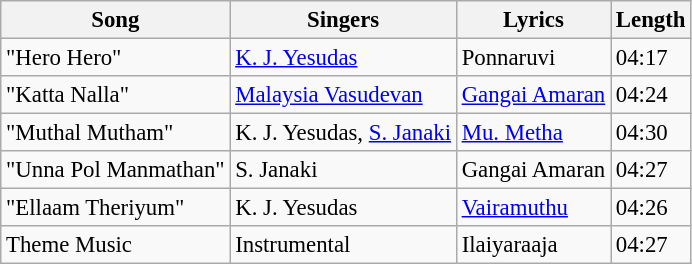<table class="wikitable" style="font-size:95%;">
<tr>
<th>Song</th>
<th>Singers</th>
<th>Lyrics</th>
<th>Length</th>
</tr>
<tr>
<td>"Hero Hero"</td>
<td><a href='#'>K. J. Yesudas</a></td>
<td>Ponnaruvi</td>
<td>04:17</td>
</tr>
<tr>
<td>"Katta Nalla"</td>
<td><a href='#'>Malaysia Vasudevan</a></td>
<td><a href='#'>Gangai Amaran</a></td>
<td>04:24</td>
</tr>
<tr>
<td>"Muthal Mutham"</td>
<td>K. J. Yesudas, <a href='#'>S. Janaki</a></td>
<td><a href='#'>Mu. Metha</a></td>
<td>04:30</td>
</tr>
<tr>
<td>"Unna Pol Manmathan"</td>
<td>S. Janaki</td>
<td>Gangai Amaran</td>
<td>04:27</td>
</tr>
<tr>
<td>"Ellaam Theriyum"</td>
<td>K. J. Yesudas</td>
<td><a href='#'>Vairamuthu</a></td>
<td>04:26</td>
</tr>
<tr>
<td>Theme Music</td>
<td>Instrumental</td>
<td>Ilaiyaraaja</td>
<td>04:27</td>
</tr>
</table>
